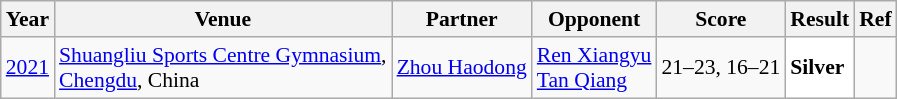<table class="sortable wikitable" style="font-size: 90%;">
<tr>
<th>Year</th>
<th>Venue</th>
<th>Partner</th>
<th>Opponent</th>
<th>Score</th>
<th>Result</th>
<th>Ref</th>
</tr>
<tr>
<td align="center"><a href='#'>2021</a></td>
<td align="left"><a href='#'>Shuangliu Sports Centre Gymnasium</a>,<br><a href='#'>Chengdu</a>, China</td>
<td align="left"> <a href='#'>Zhou Haodong</a></td>
<td align="left"> <a href='#'>Ren Xiangyu</a><br> <a href='#'>Tan Qiang</a></td>
<td align="left">21–23, 16–21</td>
<td style="text-align:left; background:white"> <strong>Silver</strong></td>
<td align="center"></td>
</tr>
</table>
